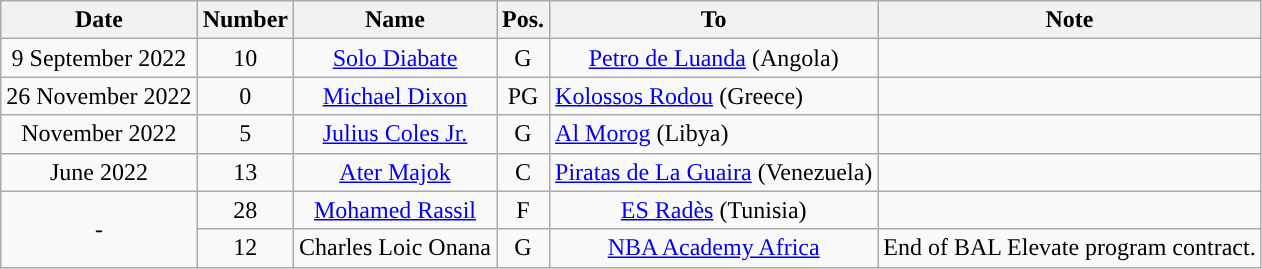<table class="wikitable sortable sortable" style="text-align: center">
<tr>
<th>Date</th>
<th>Number</th>
<th>Name</th>
<th>Pos.</th>
<th class="unsortable">To</th>
<th>Note</th>
</tr>
<tr>
<td>9 September 2022</td>
<td>10</td>
<td><a href='#'>Solo Diabate</a></td>
<td>G</td>
<td><a href='#'>Petro de Luanda</a> (Angola)</td>
<td></td>
</tr>
<tr>
<td>26 November 2022</td>
<td>0</td>
<td><a href='#'>Michael Dixon</a></td>
<td>PG</td>
<td align="left"><a href='#'>Kolossos Rodou</a> (Greece)</td>
<td></td>
</tr>
<tr>
<td>November 2022</td>
<td>5</td>
<td><a href='#'>Julius Coles Jr.</a></td>
<td>G</td>
<td align="left"><a href='#'>Al Morog</a> (Libya)</td>
<td></td>
</tr>
<tr>
<td>June 2022</td>
<td>13</td>
<td><a href='#'>Ater Majok</a></td>
<td>C</td>
<td align="left"><a href='#'>Piratas de La Guaira</a> (Venezuela)</td>
<td></td>
</tr>
<tr>
<td rowspan="2">-</td>
<td>28</td>
<td><a href='#'>Mohamed Rassil</a></td>
<td>F</td>
<td><a href='#'>ES Radès</a> (Tunisia)</td>
<td></td>
</tr>
<tr>
<td>12</td>
<td>Charles Loic Onana</td>
<td>G</td>
<td><a href='#'>NBA Academy Africa</a></td>
<td>End of BAL Elevate program contract.</td>
</tr>
</table>
